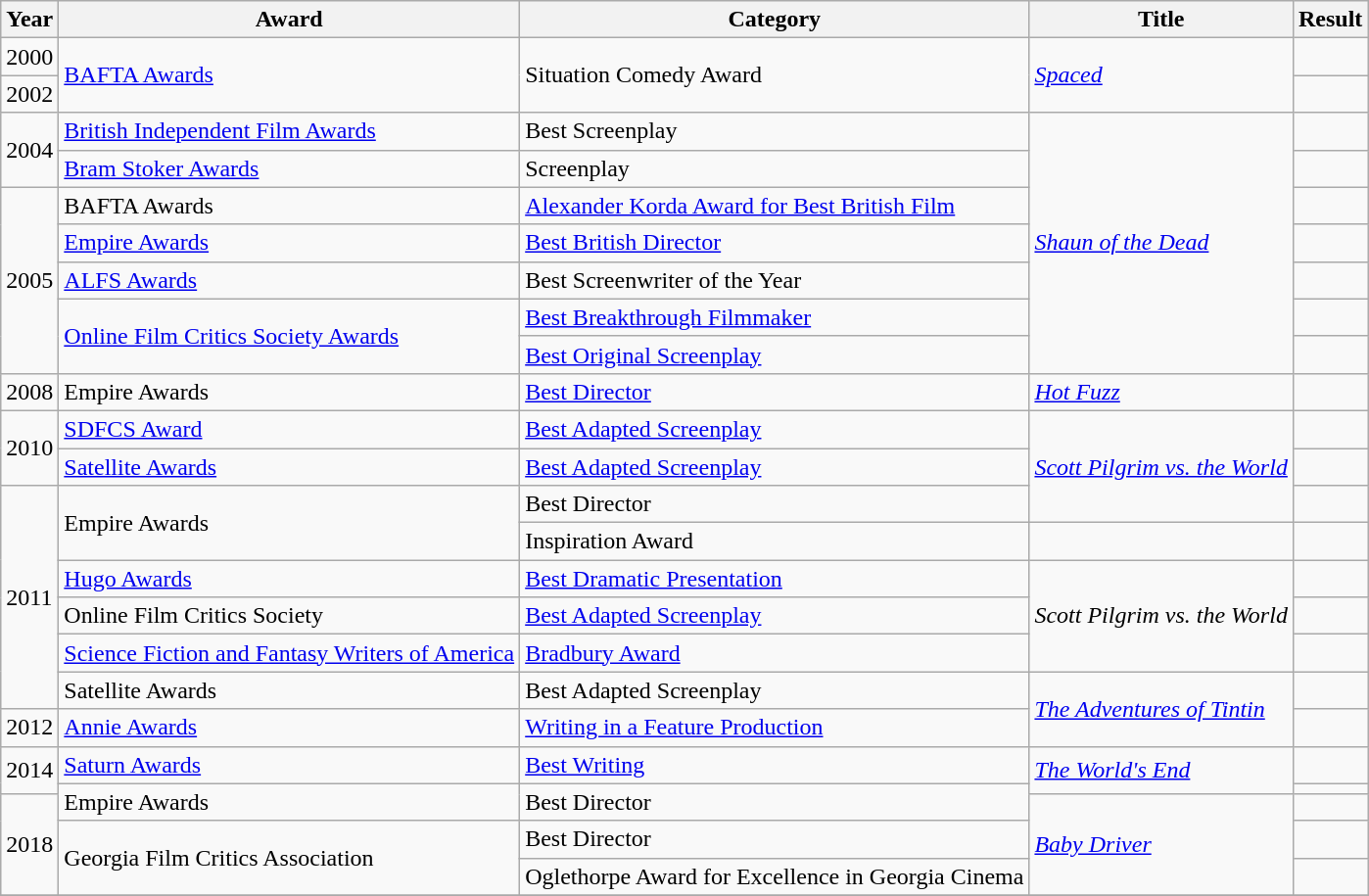<table class="wikitable">
<tr>
<th>Year</th>
<th>Award</th>
<th>Category</th>
<th>Title</th>
<th>Result</th>
</tr>
<tr>
<td>2000</td>
<td rowspan=2><a href='#'>BAFTA Awards</a></td>
<td rowspan=2>Situation Comedy Award</td>
<td rowspan="2"><em><a href='#'>Spaced</a></em></td>
<td></td>
</tr>
<tr>
<td>2002</td>
<td></td>
</tr>
<tr>
<td rowspan="2">2004</td>
<td><a href='#'>British Independent Film Awards</a></td>
<td>Best Screenplay</td>
<td rowspan="7"><em><a href='#'>Shaun of the Dead</a></em></td>
<td></td>
</tr>
<tr>
<td><a href='#'>Bram Stoker Awards</a></td>
<td>Screenplay</td>
<td></td>
</tr>
<tr>
<td rowspan="5">2005</td>
<td>BAFTA Awards</td>
<td><a href='#'>Alexander Korda Award for Best British Film</a></td>
<td></td>
</tr>
<tr>
<td><a href='#'>Empire Awards</a></td>
<td><a href='#'>Best British Director</a></td>
<td></td>
</tr>
<tr>
<td><a href='#'>ALFS Awards</a></td>
<td>Best Screenwriter of the Year</td>
<td></td>
</tr>
<tr>
<td rowspan=2><a href='#'>Online Film Critics Society Awards</a></td>
<td><a href='#'>Best Breakthrough Filmmaker</a></td>
<td></td>
</tr>
<tr>
<td><a href='#'>Best Original Screenplay</a></td>
<td></td>
</tr>
<tr>
<td>2008</td>
<td>Empire Awards</td>
<td><a href='#'>Best Director</a></td>
<td><em><a href='#'>Hot Fuzz</a></em></td>
<td></td>
</tr>
<tr>
<td rowspan="2">2010</td>
<td><a href='#'>SDFCS Award</a></td>
<td><a href='#'>Best Adapted Screenplay</a></td>
<td rowspan="3"><em><a href='#'>Scott Pilgrim vs. the World</a></em></td>
<td></td>
</tr>
<tr>
<td><a href='#'>Satellite Awards</a></td>
<td><a href='#'>Best Adapted Screenplay</a></td>
<td></td>
</tr>
<tr>
<td rowspan="6">2011</td>
<td rowspan=2>Empire Awards</td>
<td>Best Director</td>
<td></td>
</tr>
<tr>
<td>Inspiration Award</td>
<td></td>
<td></td>
</tr>
<tr>
<td><a href='#'>Hugo Awards</a></td>
<td><a href='#'>Best Dramatic Presentation</a></td>
<td rowspan="3"><em>Scott Pilgrim vs. the World</em></td>
<td></td>
</tr>
<tr>
<td>Online Film Critics Society</td>
<td><a href='#'>Best Adapted Screenplay</a></td>
<td></td>
</tr>
<tr>
<td><a href='#'>Science Fiction and Fantasy Writers of America</a></td>
<td><a href='#'>Bradbury Award</a></td>
<td></td>
</tr>
<tr>
<td>Satellite Awards</td>
<td>Best Adapted Screenplay</td>
<td rowspan="2"><em><a href='#'>The Adventures of Tintin</a></em></td>
<td></td>
</tr>
<tr>
<td>2012</td>
<td><a href='#'>Annie Awards</a></td>
<td><a href='#'>Writing in a Feature Production</a></td>
<td></td>
</tr>
<tr>
<td rowspan="2">2014</td>
<td><a href='#'>Saturn Awards</a></td>
<td><a href='#'>Best Writing</a></td>
<td rowspan="2"><em><a href='#'>The World's End</a></em></td>
<td></td>
</tr>
<tr>
<td rowspan=2>Empire Awards</td>
<td rowspan=2>Best Director</td>
<td></td>
</tr>
<tr>
<td rowspan="3">2018</td>
<td rowspan="3"><em><a href='#'>Baby Driver</a></em></td>
<td></td>
</tr>
<tr>
<td rowspan=2>Georgia Film Critics Association</td>
<td>Best Director</td>
<td></td>
</tr>
<tr>
<td>Oglethorpe Award for Excellence in Georgia Cinema</td>
<td></td>
</tr>
<tr>
</tr>
</table>
